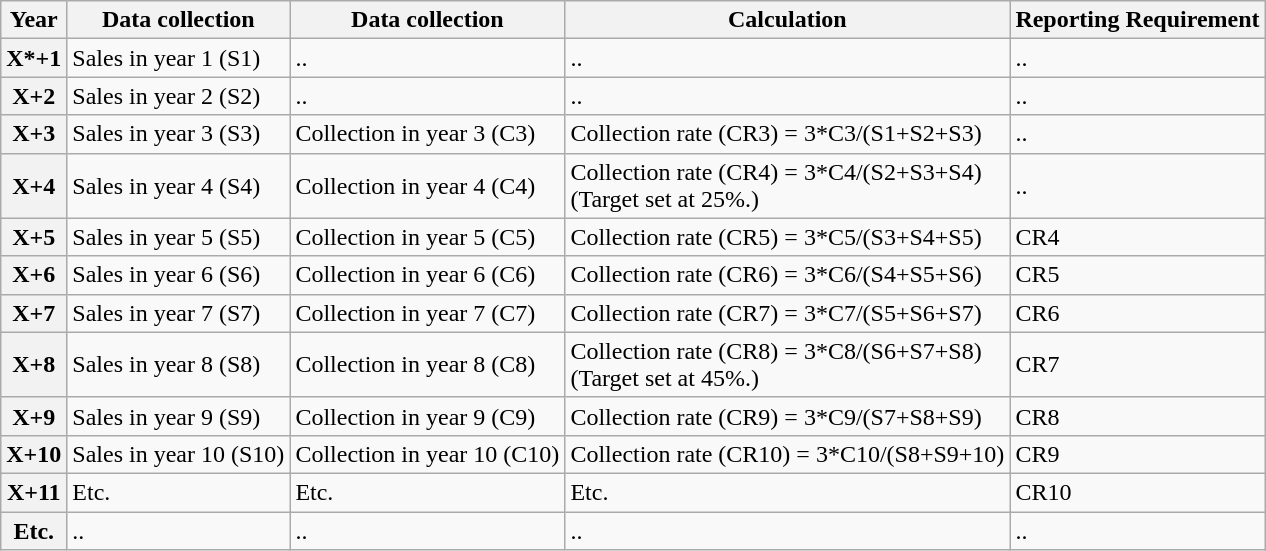<table class="wikitable">
<tr>
<th>Year</th>
<th>Data collection</th>
<th>Data collection</th>
<th>Calculation</th>
<th>Reporting Requirement</th>
</tr>
<tr>
<th>X*+1</th>
<td>Sales in year 1 (S1)</td>
<td>..</td>
<td>..</td>
<td>..</td>
</tr>
<tr>
<th>X+2</th>
<td>Sales in year 2 (S2)</td>
<td>..</td>
<td>..</td>
<td>..</td>
</tr>
<tr>
<th>X+3</th>
<td>Sales in year 3 (S3)</td>
<td>Collection in year 3 (C3)</td>
<td>Collection rate (CR3) = 3*C3/(S1+S2+S3)</td>
<td>..</td>
</tr>
<tr>
<th>X+4</th>
<td>Sales in year 4 (S4)</td>
<td>Collection in year 4 (C4)</td>
<td>Collection rate (CR4) = 3*C4/(S2+S3+S4)<br>(Target set at 25%.)</td>
<td>..</td>
</tr>
<tr>
<th>X+5</th>
<td>Sales in year 5 (S5)</td>
<td>Collection in year 5 (C5)</td>
<td>Collection rate (CR5) = 3*C5/(S3+S4+S5)</td>
<td>CR4</td>
</tr>
<tr>
<th>X+6</th>
<td>Sales in year 6 (S6)</td>
<td>Collection in year 6 (C6)</td>
<td>Collection rate (CR6) = 3*C6/(S4+S5+S6)</td>
<td>CR5</td>
</tr>
<tr>
<th>X+7</th>
<td>Sales in year 7 (S7)</td>
<td>Collection in year 7 (C7)</td>
<td>Collection rate (CR7) = 3*C7/(S5+S6+S7)</td>
<td>CR6</td>
</tr>
<tr>
<th>X+8</th>
<td>Sales in year 8 (S8)</td>
<td>Collection in year 8 (C8)</td>
<td>Collection rate (CR8) = 3*C8/(S6+S7+S8)<br>(Target set at 45%.)</td>
<td>CR7</td>
</tr>
<tr>
<th>X+9</th>
<td>Sales in year 9 (S9)</td>
<td>Collection in year 9 (C9)</td>
<td>Collection rate (CR9) = 3*C9/(S7+S8+S9)</td>
<td>CR8</td>
</tr>
<tr>
<th>X+10</th>
<td>Sales in year 10 (S10)</td>
<td>Collection in year 10 (C10)</td>
<td>Collection rate (CR10) = 3*C10/(S8+S9+10)</td>
<td>CR9</td>
</tr>
<tr>
<th>X+11</th>
<td>Etc.</td>
<td>Etc.</td>
<td>Etc.</td>
<td>CR10</td>
</tr>
<tr>
<th>Etc.</th>
<td>..</td>
<td>..</td>
<td>..</td>
<td>..</td>
</tr>
</table>
